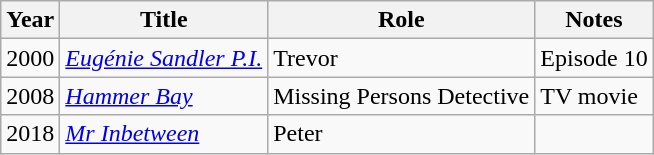<table class="wikitable">
<tr>
<th>Year</th>
<th>Title</th>
<th>Role</th>
<th>Notes</th>
</tr>
<tr>
<td>2000</td>
<td><em><a href='#'>Eugénie Sandler P.I.</a></em></td>
<td>Trevor</td>
<td>Episode 10</td>
</tr>
<tr>
<td>2008</td>
<td><em><a href='#'>Hammer Bay</a></em></td>
<td>Missing Persons Detective</td>
<td>TV movie</td>
</tr>
<tr>
<td>2018</td>
<td><em><a href='#'>Mr Inbetween</a></em></td>
<td>Peter</td>
<td></td>
</tr>
</table>
